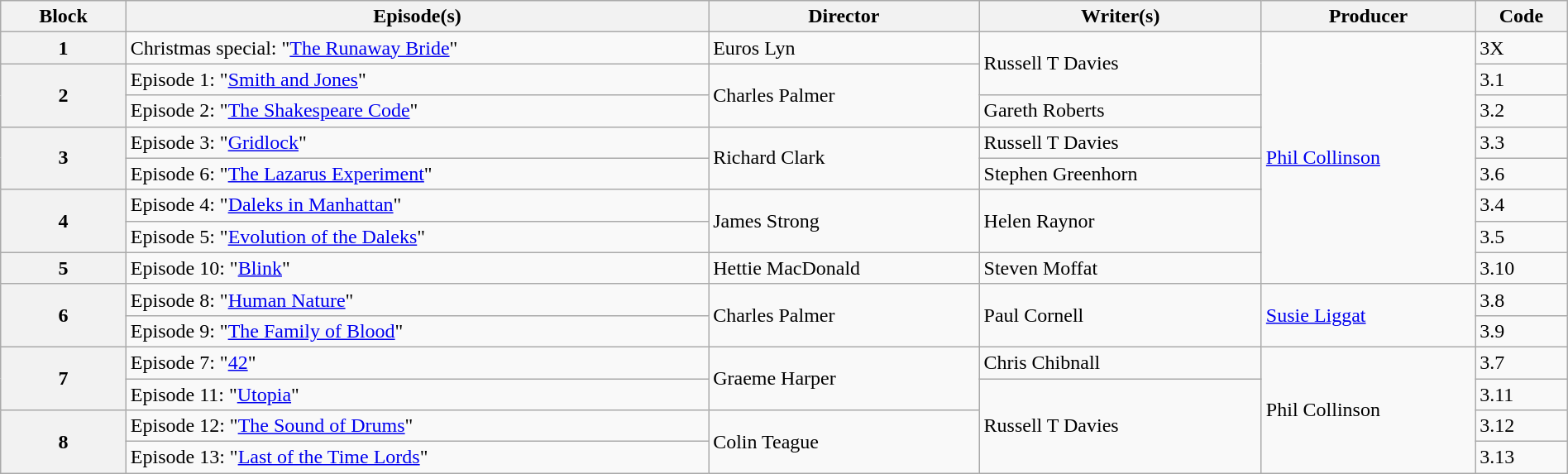<table class="wikitable" style="width:100%; margin-right:0;">
<tr>
<th style="width:8%">Block</th>
<th>Episode(s)</th>
<th>Director</th>
<th>Writer(s)</th>
<th>Producer</th>
<th>Code</th>
</tr>
<tr>
<th>1</th>
<td>Christmas special: "<a href='#'>The Runaway Bride</a>"</td>
<td>Euros Lyn</td>
<td rowspan="2">Russell T Davies</td>
<td rowspan="8"><a href='#'>Phil Collinson</a></td>
<td>3X</td>
</tr>
<tr>
<th rowspan="2">2</th>
<td>Episode 1: "<a href='#'>Smith and Jones</a>"</td>
<td rowspan="2">Charles Palmer</td>
<td>3.1</td>
</tr>
<tr>
<td>Episode 2: "<a href='#'>The Shakespeare Code</a>"</td>
<td>Gareth Roberts</td>
<td>3.2</td>
</tr>
<tr>
<th rowspan="2">3</th>
<td>Episode 3: "<a href='#'>Gridlock</a>"</td>
<td rowspan="2">Richard Clark</td>
<td>Russell T Davies</td>
<td>3.3</td>
</tr>
<tr>
<td>Episode 6: "<a href='#'>The Lazarus Experiment</a>"</td>
<td>Stephen Greenhorn</td>
<td>3.6</td>
</tr>
<tr>
<th rowspan="2">4</th>
<td>Episode 4: "<a href='#'>Daleks in Manhattan</a>"</td>
<td rowspan="2">James Strong</td>
<td rowspan="2">Helen Raynor</td>
<td>3.4</td>
</tr>
<tr>
<td>Episode 5: "<a href='#'>Evolution of the Daleks</a>"</td>
<td>3.5</td>
</tr>
<tr>
<th>5</th>
<td>Episode 10: "<a href='#'>Blink</a>"</td>
<td>Hettie MacDonald</td>
<td>Steven Moffat</td>
<td>3.10</td>
</tr>
<tr>
<th rowspan="2">6</th>
<td>Episode 8: "<a href='#'>Human Nature</a>"</td>
<td rowspan="2">Charles Palmer</td>
<td rowspan="2">Paul Cornell</td>
<td rowspan="2"><a href='#'>Susie Liggat</a></td>
<td>3.8</td>
</tr>
<tr>
<td>Episode 9: "<a href='#'>The Family of Blood</a>"</td>
<td>3.9</td>
</tr>
<tr>
<th rowspan="2">7</th>
<td>Episode 7: "<a href='#'>42</a>"</td>
<td rowspan="2">Graeme Harper</td>
<td>Chris Chibnall</td>
<td rowspan="4">Phil Collinson</td>
<td>3.7</td>
</tr>
<tr>
<td>Episode 11: "<a href='#'>Utopia</a>"</td>
<td rowspan="3">Russell T Davies</td>
<td>3.11</td>
</tr>
<tr>
<th rowspan="2">8</th>
<td>Episode 12: "<a href='#'>The Sound of Drums</a>"</td>
<td rowspan="2">Colin Teague</td>
<td>3.12</td>
</tr>
<tr>
<td>Episode 13: "<a href='#'>Last of the Time Lords</a>"</td>
<td>3.13</td>
</tr>
</table>
